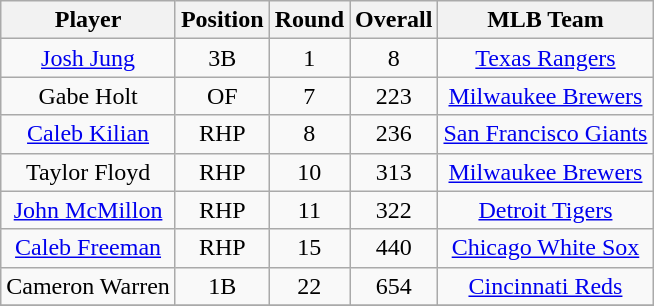<table class="wikitable" style="text-align:center;">
<tr>
<th>Player</th>
<th>Position</th>
<th>Round</th>
<th>Overall</th>
<th>MLB Team</th>
</tr>
<tr>
<td><a href='#'>Josh Jung</a></td>
<td>3B</td>
<td>1</td>
<td>8</td>
<td><a href='#'>Texas Rangers</a></td>
</tr>
<tr>
<td>Gabe Holt</td>
<td>OF</td>
<td>7</td>
<td>223</td>
<td><a href='#'>Milwaukee Brewers</a></td>
</tr>
<tr>
<td><a href='#'>Caleb Kilian</a></td>
<td>RHP</td>
<td>8</td>
<td>236</td>
<td><a href='#'>San Francisco Giants</a></td>
</tr>
<tr>
<td>Taylor Floyd</td>
<td>RHP</td>
<td>10</td>
<td>313</td>
<td><a href='#'>Milwaukee Brewers</a></td>
</tr>
<tr>
<td><a href='#'>John McMillon</a></td>
<td>RHP</td>
<td>11</td>
<td>322</td>
<td><a href='#'>Detroit Tigers</a></td>
</tr>
<tr>
<td><a href='#'>Caleb Freeman</a></td>
<td>RHP</td>
<td>15</td>
<td>440</td>
<td><a href='#'>Chicago White Sox</a></td>
</tr>
<tr>
<td>Cameron Warren</td>
<td>1B</td>
<td>22</td>
<td>654</td>
<td><a href='#'>Cincinnati Reds</a></td>
</tr>
<tr>
</tr>
</table>
